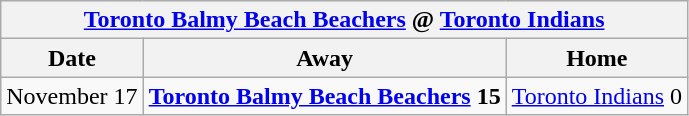<table class="wikitable">
<tr>
<th colspan=4><a href='#'>Toronto Balmy Beach Beachers</a> @ <a href='#'>Toronto Indians</a></th>
</tr>
<tr>
<th>Date</th>
<th>Away</th>
<th>Home</th>
</tr>
<tr>
<td>November 17</td>
<td><strong><a href='#'>Toronto Balmy Beach Beachers</a> 15</strong></td>
<td><a href='#'>Toronto Indians</a> 0</td>
</tr>
</table>
